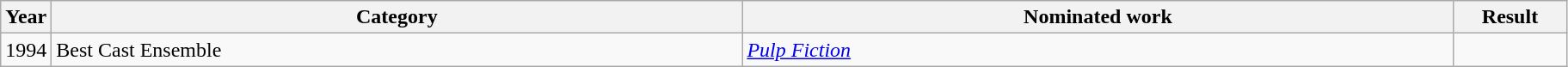<table class=wikitable>
<tr>
<th scope="col" style="width:1em;">Year</th>
<th scope="col" style="width:33em;">Category</th>
<th scope="col" style="width:34em;">Nominated work</th>
<th scope="col" style="width:5em;">Result</th>
</tr>
<tr>
<td>1994</td>
<td>Best Cast Ensemble</td>
<td><em><a href='#'>Pulp Fiction</a></em></td>
<td></td>
</tr>
</table>
